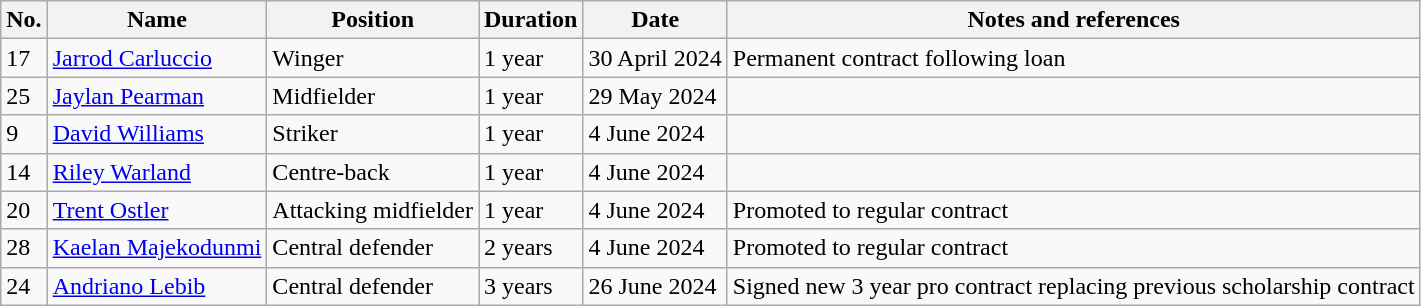<table class="wikitable">
<tr>
<th>No.</th>
<th>Name</th>
<th>Position</th>
<th>Duration</th>
<th>Date</th>
<th>Notes and references</th>
</tr>
<tr>
<td>17</td>
<td><a href='#'>Jarrod Carluccio</a></td>
<td>Winger</td>
<td>1 year</td>
<td>30 April 2024</td>
<td>Permanent contract following loan</td>
</tr>
<tr>
<td>25</td>
<td><a href='#'>Jaylan Pearman</a></td>
<td>Midfielder</td>
<td>1 year</td>
<td>29 May 2024</td>
<td></td>
</tr>
<tr>
<td>9</td>
<td><a href='#'>David Williams</a></td>
<td>Striker</td>
<td>1 year</td>
<td>4 June 2024</td>
<td></td>
</tr>
<tr>
<td>14</td>
<td><a href='#'>Riley Warland</a></td>
<td>Centre-back</td>
<td>1 year</td>
<td>4 June 2024</td>
<td></td>
</tr>
<tr>
<td>20</td>
<td><a href='#'>Trent Ostler</a></td>
<td>Attacking midfielder</td>
<td>1 year</td>
<td>4 June 2024</td>
<td>Promoted to regular contract</td>
</tr>
<tr>
<td>28</td>
<td><a href='#'>Kaelan Majekodunmi</a></td>
<td>Central defender</td>
<td>2 years</td>
<td>4 June 2024</td>
<td>Promoted to regular contract</td>
</tr>
<tr>
<td>24</td>
<td><a href='#'>Andriano Lebib</a></td>
<td>Central defender</td>
<td>3 years</td>
<td>26 June 2024</td>
<td>Signed new 3 year pro contract replacing previous scholarship contract</td>
</tr>
</table>
